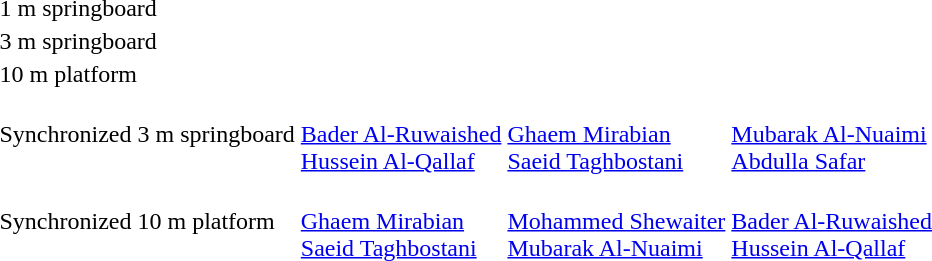<table>
<tr>
<td>1 m springboard</td>
<td></td>
<td></td>
<td></td>
</tr>
<tr>
<td>3 m springboard</td>
<td></td>
<td></td>
<td></td>
</tr>
<tr>
<td>10 m platform</td>
<td></td>
<td></td>
<td></td>
</tr>
<tr>
<td>Synchronized 3 m springboard</td>
<td><br><a href='#'>Bader Al-Ruwaished</a><br><a href='#'>Hussein Al-Qallaf</a></td>
<td><br><a href='#'>Ghaem Mirabian</a><br><a href='#'>Saeid Taghbostani</a></td>
<td><br><a href='#'>Mubarak Al-Nuaimi</a><br><a href='#'>Abdulla Safar</a></td>
</tr>
<tr>
<td>Synchronized 10 m platform</td>
<td><br><a href='#'>Ghaem Mirabian</a><br><a href='#'>Saeid Taghbostani</a></td>
<td><br><a href='#'>Mohammed Shewaiter</a><br><a href='#'>Mubarak Al-Nuaimi</a></td>
<td><br><a href='#'>Bader Al-Ruwaished</a><br><a href='#'>Hussein Al-Qallaf</a></td>
</tr>
</table>
